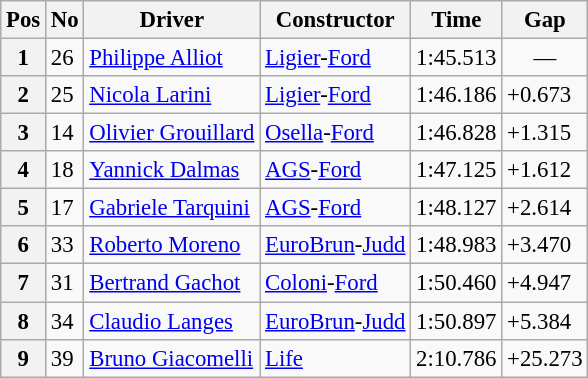<table class="wikitable sortable" style="font-size: 95%;">
<tr>
<th>Pos</th>
<th>No</th>
<th>Driver</th>
<th>Constructor</th>
<th>Time</th>
<th>Gap</th>
</tr>
<tr>
<th>1</th>
<td>26</td>
<td> <a href='#'>Philippe Alliot</a></td>
<td><a href='#'>Ligier</a>-<a href='#'>Ford</a></td>
<td>1:45.513</td>
<td align="center">—</td>
</tr>
<tr>
<th>2</th>
<td>25</td>
<td> <a href='#'>Nicola Larini</a></td>
<td><a href='#'>Ligier</a>-<a href='#'>Ford</a></td>
<td>1:46.186</td>
<td>+0.673</td>
</tr>
<tr>
<th>3</th>
<td>14</td>
<td> <a href='#'>Olivier Grouillard</a></td>
<td><a href='#'>Osella</a>-<a href='#'>Ford</a></td>
<td>1:46.828</td>
<td>+1.315</td>
</tr>
<tr>
<th>4</th>
<td>18</td>
<td> <a href='#'>Yannick Dalmas</a></td>
<td><a href='#'>AGS</a>-<a href='#'>Ford</a></td>
<td>1:47.125</td>
<td>+1.612</td>
</tr>
<tr>
<th>5</th>
<td>17</td>
<td> <a href='#'>Gabriele Tarquini</a></td>
<td><a href='#'>AGS</a>-<a href='#'>Ford</a></td>
<td>1:48.127</td>
<td>+2.614</td>
</tr>
<tr>
<th>6</th>
<td>33</td>
<td> <a href='#'>Roberto Moreno</a></td>
<td><a href='#'>EuroBrun</a>-<a href='#'>Judd</a></td>
<td>1:48.983</td>
<td>+3.470</td>
</tr>
<tr>
<th>7</th>
<td>31</td>
<td> <a href='#'>Bertrand Gachot</a></td>
<td><a href='#'>Coloni</a>-<a href='#'>Ford</a></td>
<td>1:50.460</td>
<td>+4.947</td>
</tr>
<tr>
<th>8</th>
<td>34</td>
<td> <a href='#'>Claudio Langes</a></td>
<td><a href='#'>EuroBrun</a>-<a href='#'>Judd</a></td>
<td>1:50.897</td>
<td>+5.384</td>
</tr>
<tr>
<th>9</th>
<td>39</td>
<td> <a href='#'>Bruno Giacomelli</a></td>
<td><a href='#'>Life</a></td>
<td>2:10.786</td>
<td>+25.273</td>
</tr>
</table>
